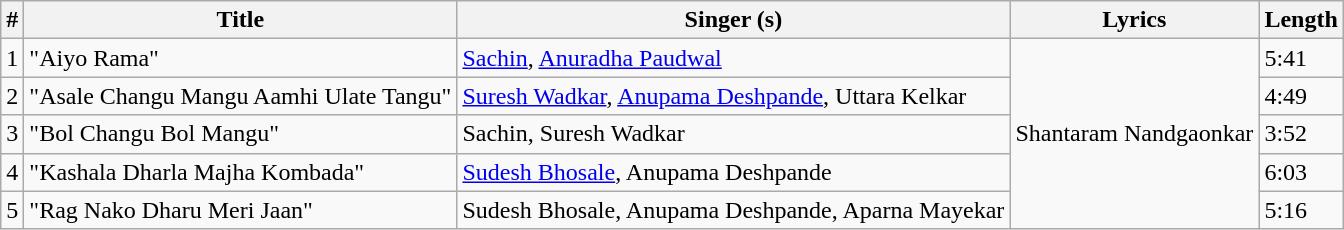<table class="wikitable">
<tr>
<th>#</th>
<th>Title</th>
<th>Singer (s)</th>
<th>Lyrics</th>
<th>Length</th>
</tr>
<tr>
<td>1</td>
<td>"Aiyo Rama"</td>
<td><a href='#'>Sachin</a>, <a href='#'>Anuradha Paudwal</a></td>
<td rowspan="5">Shantaram Nandgaonkar</td>
<td>5:41</td>
</tr>
<tr>
<td>2</td>
<td>"Asale Changu Mangu Aamhi Ulate Tangu"</td>
<td><a href='#'>Suresh Wadkar</a>, <a href='#'>Anupama Deshpande</a>, Uttara Kelkar</td>
<td>4:49</td>
</tr>
<tr>
<td>3</td>
<td>"Bol Changu Bol Mangu"</td>
<td>Sachin, Suresh Wadkar</td>
<td>3:52</td>
</tr>
<tr>
<td>4</td>
<td>"Kashala Dharla Majha Kombada"</td>
<td><a href='#'>Sudesh Bhosale</a>, Anupama Deshpande</td>
<td>6:03</td>
</tr>
<tr>
<td>5</td>
<td>"Rag Nako Dharu Meri Jaan"</td>
<td>Sudesh Bhosale, Anupama Deshpande, Aparna Mayekar</td>
<td>5:16</td>
</tr>
</table>
